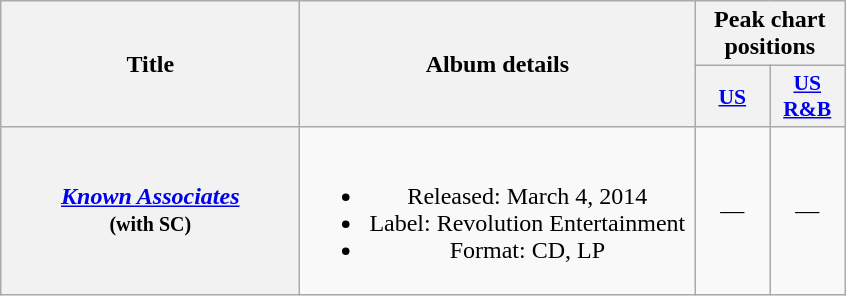<table class="wikitable plainrowheaders" style="text-align:center;">
<tr>
<th scope="col" rowspan="2" style="width:12em;">Title</th>
<th scope="col" rowspan="2" style="width:16em;">Album details</th>
<th scope="col" colspan="2">Peak chart positions</th>
</tr>
<tr>
<th scope="col" style="width:3em;font-size:90%;"><a href='#'>US</a><br></th>
<th scope="col" style="width:3em;font-size:90%;"><a href='#'>US R&B</a><br></th>
</tr>
<tr>
<th scope="row"><em><a href='#'>Known Associates</a></em><br><small>(with SC)</small></th>
<td><br><ul><li>Released: March 4, 2014</li><li>Label: Revolution Entertainment</li><li>Format: CD, LP</li></ul></td>
<td>—</td>
<td>—</td>
</tr>
</table>
